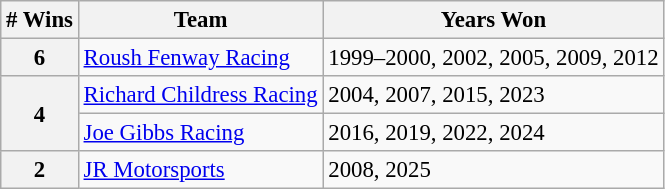<table class="wikitable" style="font-size: 95%;">
<tr>
<th># Wins</th>
<th>Team</th>
<th>Years Won</th>
</tr>
<tr>
<th>6</th>
<td><a href='#'>Roush Fenway Racing</a></td>
<td>1999–2000, 2002, 2005, 2009, 2012</td>
</tr>
<tr>
<th rowspan="2">4</th>
<td><a href='#'>Richard Childress Racing</a></td>
<td>2004, 2007, 2015, 2023</td>
</tr>
<tr>
<td><a href='#'>Joe Gibbs Racing</a></td>
<td>2016, 2019, 2022, 2024</td>
</tr>
<tr>
<th>2</th>
<td><a href='#'>JR Motorsports</a></td>
<td>2008, 2025</td>
</tr>
</table>
